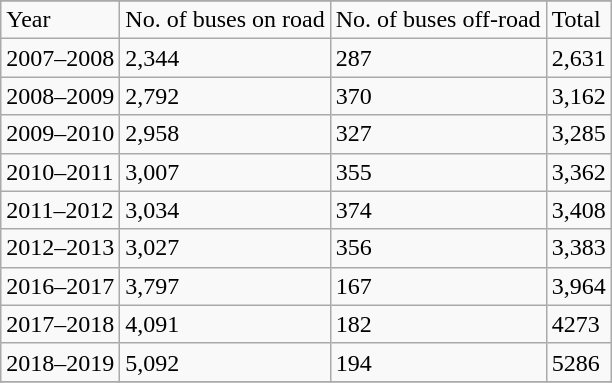<table class="wikitable sortable">
<tr>
</tr>
<tr>
<td>Year</td>
<td>No. of buses on road</td>
<td>No. of buses off-road</td>
<td>Total</td>
</tr>
<tr>
<td>2007–2008</td>
<td>2,344</td>
<td>287</td>
<td>2,631</td>
</tr>
<tr>
<td>2008–2009</td>
<td>2,792</td>
<td>370</td>
<td>3,162</td>
</tr>
<tr>
<td>2009–2010</td>
<td>2,958</td>
<td>327</td>
<td>3,285</td>
</tr>
<tr>
<td>2010–2011</td>
<td>3,007</td>
<td>355</td>
<td>3,362</td>
</tr>
<tr>
<td>2011–2012</td>
<td>3,034</td>
<td>374</td>
<td>3,408</td>
</tr>
<tr>
<td>2012–2013</td>
<td>3,027</td>
<td>356</td>
<td>3,383</td>
</tr>
<tr>
<td>2016–2017</td>
<td>3,797</td>
<td>167</td>
<td>3,964</td>
</tr>
<tr>
<td>2017–2018</td>
<td>4,091</td>
<td>182</td>
<td>4273</td>
</tr>
<tr>
<td>2018–2019</td>
<td>5,092</td>
<td>194</td>
<td>5286</td>
</tr>
<tr>
</tr>
</table>
